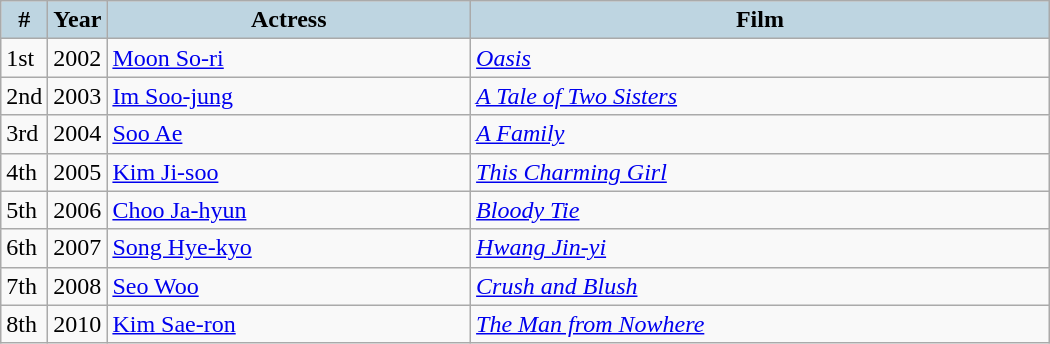<table class="wikitable" style="width:700px">
<tr>
<th style="background:#BED5E1; width:10px">#</th>
<th style="background:#BED5E1; width:10px">Year</th>
<th style="background:#BED5E1;">Actress</th>
<th style="background:#BED5E1;">Film</th>
</tr>
<tr>
<td>1st</td>
<td>2002</td>
<td><a href='#'>Moon So-ri</a></td>
<td><em><a href='#'>Oasis</a></em></td>
</tr>
<tr>
<td>2nd</td>
<td>2003</td>
<td><a href='#'>Im Soo-jung</a></td>
<td><em><a href='#'>A Tale of Two Sisters</a></em></td>
</tr>
<tr>
<td>3rd</td>
<td>2004</td>
<td><a href='#'>Soo Ae</a></td>
<td><em><a href='#'>A Family</a></em></td>
</tr>
<tr>
<td>4th</td>
<td>2005</td>
<td><a href='#'>Kim Ji-soo</a></td>
<td><em><a href='#'>This Charming Girl</a></em></td>
</tr>
<tr>
<td>5th</td>
<td>2006</td>
<td><a href='#'>Choo Ja-hyun</a></td>
<td><em><a href='#'>Bloody Tie</a></em></td>
</tr>
<tr>
<td>6th</td>
<td>2007</td>
<td><a href='#'>Song Hye-kyo</a></td>
<td><em><a href='#'>Hwang Jin-yi</a></em></td>
</tr>
<tr>
<td>7th</td>
<td>2008</td>
<td><a href='#'>Seo Woo</a></td>
<td><em><a href='#'>Crush and Blush</a></em></td>
</tr>
<tr>
<td>8th</td>
<td>2010</td>
<td><a href='#'>Kim Sae-ron</a></td>
<td><em><a href='#'>The Man from Nowhere</a></em></td>
</tr>
</table>
